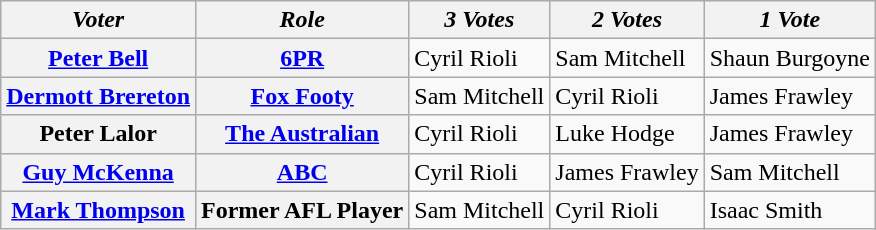<table class="wikitable">
<tr>
<th><em>Voter</em></th>
<th><em>Role</em></th>
<th><em>3 Votes</em></th>
<th><em>2 Votes</em></th>
<th><em>1 Vote</em></th>
</tr>
<tr>
<th><a href='#'>Peter Bell</a></th>
<th><a href='#'>6PR</a></th>
<td>Cyril Rioli</td>
<td>Sam Mitchell</td>
<td>Shaun Burgoyne</td>
</tr>
<tr>
<th><a href='#'>Dermott Brereton</a></th>
<th><a href='#'>Fox Footy</a></th>
<td>Sam Mitchell</td>
<td>Cyril Rioli</td>
<td>James Frawley</td>
</tr>
<tr>
<th>Peter Lalor</th>
<th><a href='#'>The Australian</a></th>
<td>Cyril Rioli</td>
<td>Luke Hodge</td>
<td>James Frawley</td>
</tr>
<tr>
<th><a href='#'>Guy McKenna</a></th>
<th><a href='#'>ABC</a></th>
<td>Cyril Rioli</td>
<td>James Frawley</td>
<td>Sam Mitchell</td>
</tr>
<tr>
<th><a href='#'>Mark Thompson</a></th>
<th>Former AFL Player</th>
<td>Sam Mitchell</td>
<td>Cyril Rioli</td>
<td>Isaac Smith</td>
</tr>
</table>
